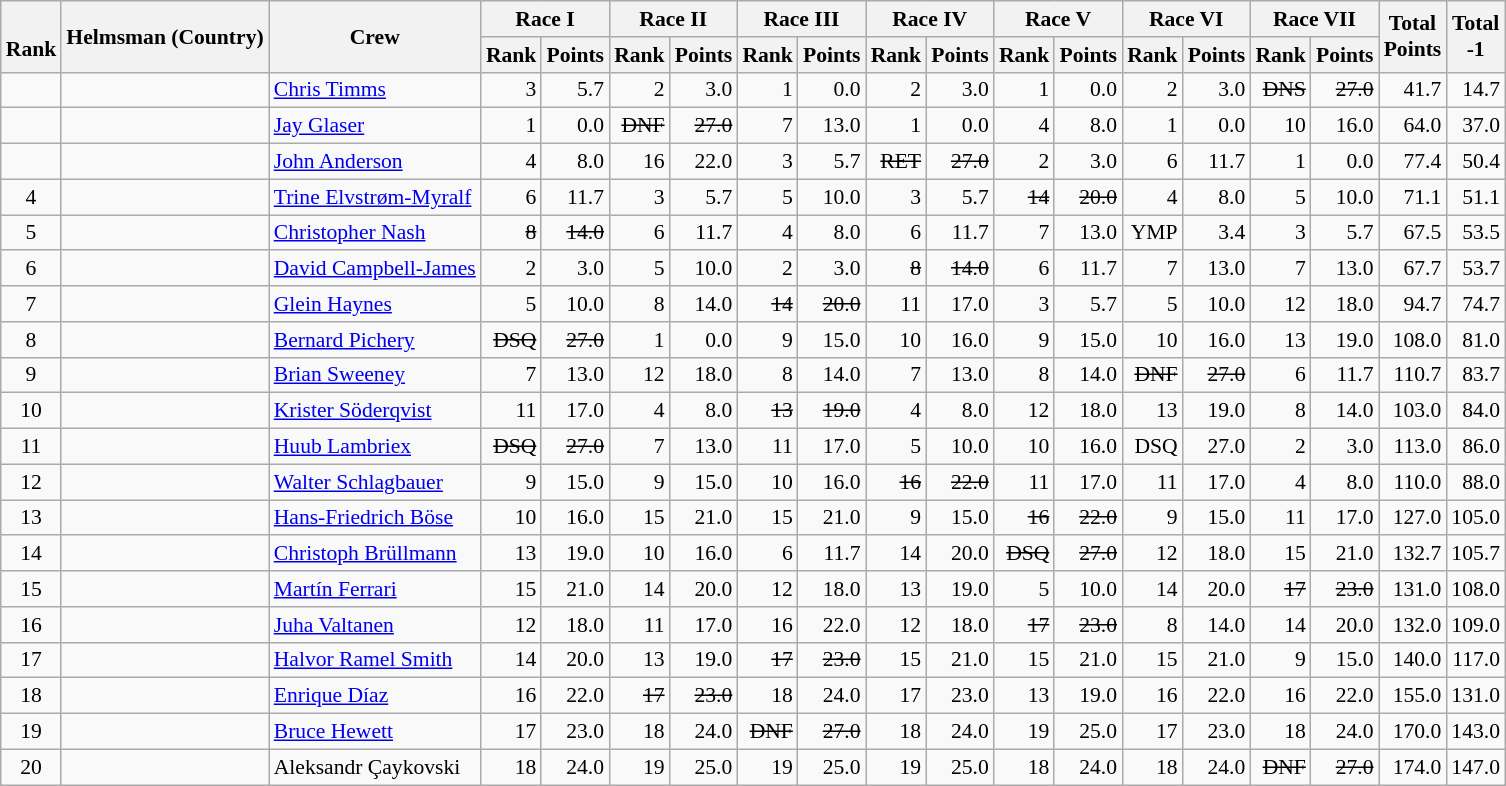<table class="wikitable" style="text-align:right; font-size:90%">
<tr>
<th rowspan="2"><br>Rank</th>
<th rowspan="2">Helmsman (Country)</th>
<th rowspan="2">Crew</th>
<th colspan="2">Race I</th>
<th colspan="2">Race II</th>
<th colspan="2">Race III</th>
<th colspan="2">Race IV</th>
<th colspan="2">Race V</th>
<th colspan="2">Race VI</th>
<th colspan="2">Race VII</th>
<th rowspan="2">Total <br>Points <br> </th>
<th rowspan="2">Total<br>-1<br> </th>
</tr>
<tr>
<th>Rank</th>
<th>Points</th>
<th>Rank</th>
<th>Points</th>
<th>Rank</th>
<th>Points</th>
<th>Rank</th>
<th>Points</th>
<th>Rank</th>
<th>Points</th>
<th>Rank</th>
<th>Points</th>
<th>Rank</th>
<th>Points</th>
</tr>
<tr style="vertical-align:top;">
<td align=center></td>
<td align=left></td>
<td align=left><a href='#'>Chris Timms</a> </td>
<td>3</td>
<td>5.7</td>
<td>2</td>
<td>3.0</td>
<td>1</td>
<td>0.0</td>
<td>2</td>
<td>3.0</td>
<td>1</td>
<td>0.0</td>
<td>2</td>
<td>3.0</td>
<td><s>DNS</s></td>
<td><s>27.0</s></td>
<td>41.7</td>
<td>14.7</td>
</tr>
<tr>
<td align=center></td>
<td align=left></td>
<td align=left><a href='#'>Jay Glaser</a> </td>
<td>1</td>
<td>0.0</td>
<td><s>DNF</s></td>
<td><s>27.0</s></td>
<td>7</td>
<td>13.0</td>
<td>1</td>
<td>0.0</td>
<td>4</td>
<td>8.0</td>
<td>1</td>
<td>0.0</td>
<td>10</td>
<td>16.0</td>
<td>64.0</td>
<td>37.0</td>
</tr>
<tr>
<td align=center></td>
<td align=left></td>
<td align=left><a href='#'>John Anderson</a> </td>
<td>4</td>
<td>8.0</td>
<td>16</td>
<td>22.0</td>
<td>3</td>
<td>5.7</td>
<td><s>RET</s></td>
<td><s>27.0</s></td>
<td>2</td>
<td>3.0</td>
<td>6</td>
<td>11.7</td>
<td>1</td>
<td>0.0</td>
<td>77.4</td>
<td>50.4</td>
</tr>
<tr>
<td align=center>4</td>
<td align=left></td>
<td align=left><a href='#'>Trine Elvstrøm-Myralf</a> </td>
<td>6</td>
<td>11.7</td>
<td>3</td>
<td>5.7</td>
<td>5</td>
<td>10.0</td>
<td>3</td>
<td>5.7</td>
<td><s>14</s></td>
<td><s>20.0</s></td>
<td>4</td>
<td>8.0</td>
<td>5</td>
<td>10.0</td>
<td>71.1</td>
<td>51.1</td>
</tr>
<tr>
<td align=center>5</td>
<td align=left></td>
<td align=left><a href='#'>Christopher Nash</a> </td>
<td><s>8</s></td>
<td><s>14.0</s></td>
<td>6</td>
<td>11.7</td>
<td>4</td>
<td>8.0</td>
<td>6</td>
<td>11.7</td>
<td>7</td>
<td>13.0</td>
<td>YMP</td>
<td>3.4</td>
<td>3</td>
<td>5.7</td>
<td>67.5</td>
<td>53.5</td>
</tr>
<tr>
<td align=center>6</td>
<td align=left></td>
<td align=left><a href='#'>David Campbell-James</a> </td>
<td>2</td>
<td>3.0</td>
<td>5</td>
<td>10.0</td>
<td>2</td>
<td>3.0</td>
<td><s>8</s></td>
<td><s>14.0</s></td>
<td>6</td>
<td>11.7</td>
<td>7</td>
<td>13.0</td>
<td>7</td>
<td>13.0</td>
<td>67.7</td>
<td>53.7</td>
</tr>
<tr>
<td align=center>7</td>
<td align=left></td>
<td align=left><a href='#'>Glein Haynes</a> </td>
<td>5</td>
<td>10.0</td>
<td>8</td>
<td>14.0</td>
<td><s>14</s></td>
<td><s>20.0</s></td>
<td>11</td>
<td>17.0</td>
<td>3</td>
<td>5.7</td>
<td>5</td>
<td>10.0</td>
<td>12</td>
<td>18.0</td>
<td>94.7</td>
<td>74.7</td>
</tr>
<tr>
<td align=center>8</td>
<td align=left></td>
<td align=left><a href='#'>Bernard Pichery</a> </td>
<td><s>DSQ</s></td>
<td><s>27.0</s></td>
<td>1</td>
<td>0.0</td>
<td>9</td>
<td>15.0</td>
<td>10</td>
<td>16.0</td>
<td>9</td>
<td>15.0</td>
<td>10</td>
<td>16.0</td>
<td>13</td>
<td>19.0</td>
<td>108.0</td>
<td>81.0</td>
</tr>
<tr>
<td align=center>9</td>
<td align=left></td>
<td align=left><a href='#'>Brian Sweeney</a> </td>
<td>7</td>
<td>13.0</td>
<td>12</td>
<td>18.0</td>
<td>8</td>
<td>14.0</td>
<td>7</td>
<td>13.0</td>
<td>8</td>
<td>14.0</td>
<td><s>DNF</s></td>
<td><s>27.0</s></td>
<td>6</td>
<td>11.7</td>
<td>110.7</td>
<td>83.7</td>
</tr>
<tr>
<td align=center>10</td>
<td align=left></td>
<td align=left><a href='#'>Krister Söderqvist</a> </td>
<td>11</td>
<td>17.0</td>
<td>4</td>
<td>8.0</td>
<td><s>13</s></td>
<td><s>19.0</s></td>
<td>4</td>
<td>8.0</td>
<td>12</td>
<td>18.0</td>
<td>13</td>
<td>19.0</td>
<td>8</td>
<td>14.0</td>
<td>103.0</td>
<td>84.0</td>
</tr>
<tr>
<td align=center>11</td>
<td align=left></td>
<td align=left><a href='#'>Huub Lambriex</a> </td>
<td><s>DSQ</s></td>
<td><s>27.0</s></td>
<td>7</td>
<td>13.0</td>
<td>11</td>
<td>17.0</td>
<td>5</td>
<td>10.0</td>
<td>10</td>
<td>16.0</td>
<td>DSQ</td>
<td>27.0</td>
<td>2</td>
<td>3.0</td>
<td>113.0</td>
<td>86.0</td>
</tr>
<tr>
<td align=center>12</td>
<td align=left></td>
<td align=left><a href='#'>Walter Schlagbauer</a> </td>
<td>9</td>
<td>15.0</td>
<td>9</td>
<td>15.0</td>
<td>10</td>
<td>16.0</td>
<td><s>16</s></td>
<td><s>22.0</s></td>
<td>11</td>
<td>17.0</td>
<td>11</td>
<td>17.0</td>
<td>4</td>
<td>8.0</td>
<td>110.0</td>
<td>88.0</td>
</tr>
<tr>
<td align=center>13</td>
<td align=left></td>
<td align=left><a href='#'>Hans-Friedrich Böse</a> </td>
<td>10</td>
<td>16.0</td>
<td>15</td>
<td>21.0</td>
<td>15</td>
<td>21.0</td>
<td>9</td>
<td>15.0</td>
<td><s>16</s></td>
<td><s>22.0</s></td>
<td>9</td>
<td>15.0</td>
<td>11</td>
<td>17.0</td>
<td>127.0</td>
<td>105.0</td>
</tr>
<tr>
<td align=center>14</td>
<td align=left></td>
<td align=left><a href='#'>Christoph Brüllmann</a> </td>
<td>13</td>
<td>19.0</td>
<td>10</td>
<td>16.0</td>
<td>6</td>
<td>11.7</td>
<td>14</td>
<td>20.0</td>
<td><s>DSQ</s></td>
<td><s>27.0</s></td>
<td>12</td>
<td>18.0</td>
<td>15</td>
<td>21.0</td>
<td>132.7</td>
<td>105.7</td>
</tr>
<tr>
<td align=center>15</td>
<td align=left></td>
<td align=left><a href='#'>Martín Ferrari</a> </td>
<td>15</td>
<td>21.0</td>
<td>14</td>
<td>20.0</td>
<td>12</td>
<td>18.0</td>
<td>13</td>
<td>19.0</td>
<td>5</td>
<td>10.0</td>
<td>14</td>
<td>20.0</td>
<td><s>17</s></td>
<td><s>23.0</s></td>
<td>131.0</td>
<td>108.0</td>
</tr>
<tr>
<td align=center>16</td>
<td align=left></td>
<td align=left><a href='#'>Juha Valtanen</a> </td>
<td>12</td>
<td>18.0</td>
<td>11</td>
<td>17.0</td>
<td>16</td>
<td>22.0</td>
<td>12</td>
<td>18.0</td>
<td><s>17</s></td>
<td><s>23.0</s></td>
<td>8</td>
<td>14.0</td>
<td>14</td>
<td>20.0</td>
<td>132.0</td>
<td>109.0</td>
</tr>
<tr>
<td align=center>17</td>
<td align=left></td>
<td align=left><a href='#'>Halvor Ramel Smith</a> </td>
<td>14</td>
<td>20.0</td>
<td>13</td>
<td>19.0</td>
<td><s>17</s></td>
<td><s>23.0</s></td>
<td>15</td>
<td>21.0</td>
<td>15</td>
<td>21.0</td>
<td>15</td>
<td>21.0</td>
<td>9</td>
<td>15.0</td>
<td>140.0</td>
<td>117.0</td>
</tr>
<tr>
<td align=center>18</td>
<td align=left></td>
<td align=left><a href='#'>Enrique Díaz</a> </td>
<td>16</td>
<td>22.0</td>
<td><s>17</s></td>
<td><s>23.0</s></td>
<td>18</td>
<td>24.0</td>
<td>17</td>
<td>23.0</td>
<td>13</td>
<td>19.0</td>
<td>16</td>
<td>22.0</td>
<td>16</td>
<td>22.0</td>
<td>155.0</td>
<td>131.0</td>
</tr>
<tr>
<td align=center>19</td>
<td align=left></td>
<td align=left><a href='#'>Bruce Hewett</a> </td>
<td>17</td>
<td>23.0</td>
<td>18</td>
<td>24.0</td>
<td><s>DNF</s></td>
<td><s>27.0</s></td>
<td>18</td>
<td>24.0</td>
<td>19</td>
<td>25.0</td>
<td>17</td>
<td>23.0</td>
<td>18</td>
<td>24.0</td>
<td>170.0</td>
<td>143.0</td>
</tr>
<tr>
<td align=center>20</td>
<td align=left></td>
<td align=left>Aleksandr Çaykovski </td>
<td>18</td>
<td>24.0</td>
<td>19</td>
<td>25.0</td>
<td>19</td>
<td>25.0</td>
<td>19</td>
<td>25.0</td>
<td>18</td>
<td>24.0</td>
<td>18</td>
<td>24.0</td>
<td><s>DNF</s></td>
<td><s>27.0</s></td>
<td>174.0</td>
<td>147.0</td>
</tr>
</table>
